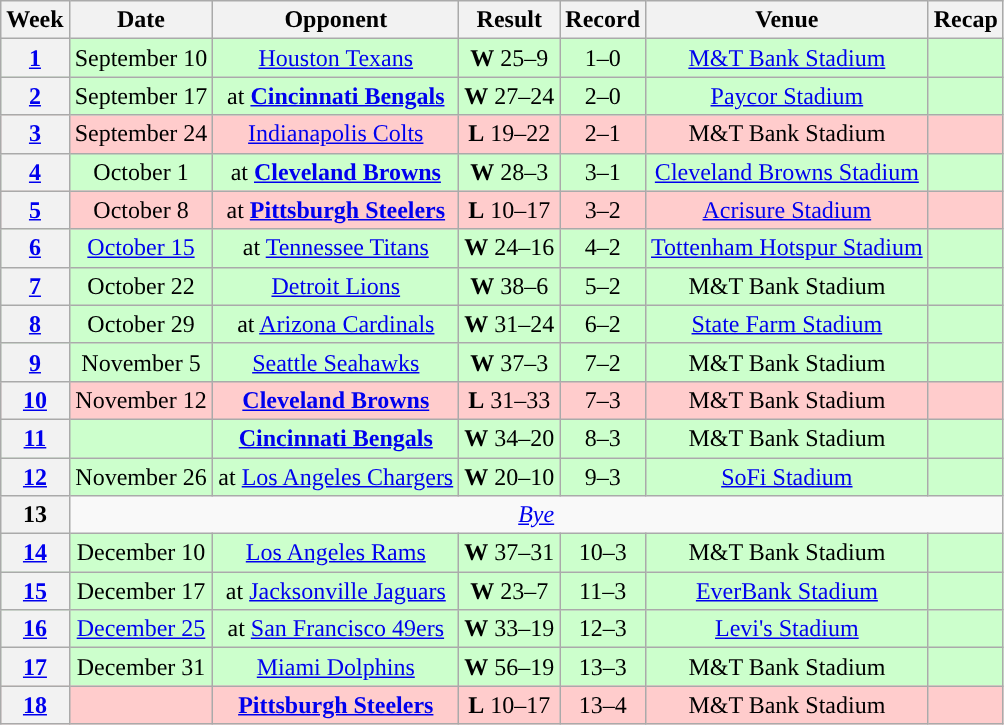<table class="wikitable" style="text-align:center">
<tr>
<th>Week</th>
<th>Date</th>
<th>Opponent</th>
<th>Result</th>
<th>Record</th>
<th>Venue</th>
<th>Recap</th>
</tr>
<tr style="background:#cfc">
<th><a href='#'>1</a></th>
<td>September 10</td>
<td><a href='#'>Houston Texans</a></td>
<td><strong>W</strong> 25–9</td>
<td>1–0</td>
<td><a href='#'>M&T Bank Stadium</a></td>
<td></td>
</tr>
<tr style="background:#cfc">
<th><a href='#'>2</a></th>
<td>September 17</td>
<td>at <strong><a href='#'>Cincinnati Bengals</a></strong></td>
<td><strong>W</strong> 27–24</td>
<td>2–0</td>
<td><a href='#'>Paycor Stadium</a></td>
<td></td>
</tr>
<tr style="background:#fcc">
<th><a href='#'>3</a></th>
<td>September 24</td>
<td><a href='#'>Indianapolis Colts</a></td>
<td><strong>L</strong> 19–22 </td>
<td>2–1</td>
<td>M&T Bank Stadium</td>
<td></td>
</tr>
<tr style="background:#cfc">
<th><a href='#'>4</a></th>
<td>October 1</td>
<td>at <strong><a href='#'>Cleveland Browns</a></strong></td>
<td><strong>W</strong> 28–3</td>
<td>3–1</td>
<td><a href='#'>Cleveland Browns Stadium</a></td>
<td></td>
</tr>
<tr style="background:#fcc">
<th><a href='#'>5</a></th>
<td>October 8</td>
<td>at <strong><a href='#'>Pittsburgh Steelers</a></strong></td>
<td><strong>L</strong> 10–17</td>
<td>3–2</td>
<td><a href='#'>Acrisure Stadium</a></td>
<td></td>
</tr>
<tr style="background:#cfc">
<th><a href='#'>6</a></th>
<td><a href='#'>October 15</a></td>
<td>at <a href='#'>Tennessee Titans</a></td>
<td><strong>W</strong> 24–16</td>
<td>4–2</td>
<td> <a href='#'>Tottenham Hotspur Stadium</a> </td>
<td></td>
</tr>
<tr style="background:#cfc">
<th><a href='#'>7</a></th>
<td>October 22</td>
<td><a href='#'>Detroit Lions</a></td>
<td><strong>W</strong> 38–6</td>
<td>5–2</td>
<td>M&T Bank Stadium</td>
<td></td>
</tr>
<tr style="background:#cfc">
<th><a href='#'>8</a></th>
<td>October 29</td>
<td>at <a href='#'>Arizona Cardinals</a></td>
<td><strong>W</strong> 31–24</td>
<td>6–2</td>
<td><a href='#'>State Farm Stadium</a></td>
<td></td>
</tr>
<tr style="background:#cfc">
<th><a href='#'>9</a></th>
<td>November 5</td>
<td><a href='#'>Seattle Seahawks</a></td>
<td><strong>W</strong> 37–3</td>
<td>7–2</td>
<td>M&T Bank Stadium</td>
<td></td>
</tr>
<tr style="background:#fcc">
<th><a href='#'>10</a></th>
<td>November 12</td>
<td><strong><a href='#'>Cleveland Browns</a></strong></td>
<td><strong>L</strong> 31–33</td>
<td>7–3</td>
<td>M&T Bank Stadium</td>
<td></td>
</tr>
<tr style="background:#cfc">
<th><a href='#'>11</a></th>
<td></td>
<td><strong><a href='#'>Cincinnati Bengals</a></strong></td>
<td><strong>W</strong> 34–20</td>
<td>8–3</td>
<td>M&T Bank Stadium</td>
<td></td>
</tr>
<tr style="background:#cfc">
<th><a href='#'>12</a></th>
<td>November 26</td>
<td>at <a href='#'>Los Angeles Chargers</a></td>
<td><strong>W</strong> 20–10</td>
<td>9–3</td>
<td><a href='#'>SoFi Stadium</a></td>
<td></td>
</tr>
<tr>
<th>13</th>
<td colspan="6"><em><a href='#'>Bye</a></em></td>
</tr>
<tr style="background:#cfc">
<th><a href='#'>14</a></th>
<td>December 10</td>
<td><a href='#'>Los Angeles Rams</a></td>
<td><strong>W</strong> 37–31 </td>
<td>10–3</td>
<td>M&T Bank Stadium</td>
<td></td>
</tr>
<tr style="background:#cfc">
<th><a href='#'>15</a></th>
<td>December 17</td>
<td>at <a href='#'>Jacksonville Jaguars</a></td>
<td><strong>W</strong> 23–7</td>
<td>11–3</td>
<td><a href='#'>EverBank Stadium</a></td>
<td></td>
</tr>
<tr style="background:#cfc">
<th><a href='#'>16</a></th>
<td><a href='#'>December 25</a></td>
<td>at <a href='#'>San Francisco 49ers</a></td>
<td><strong>W</strong> 33–19</td>
<td>12–3</td>
<td><a href='#'>Levi's Stadium</a></td>
<td></td>
</tr>
<tr style="background:#cfc">
<th><a href='#'>17</a></th>
<td>December 31</td>
<td><a href='#'>Miami Dolphins</a></td>
<td><strong>W</strong> 56–19</td>
<td>13–3</td>
<td>M&T Bank Stadium</td>
<td></td>
</tr>
<tr style="background:#fcc">
<th><a href='#'>18</a></th>
<td></td>
<td><strong><a href='#'>Pittsburgh Steelers</a></strong></td>
<td><strong>L</strong> 10–17</td>
<td>13–4</td>
<td>M&T Bank Stadium</td>
<td></td>
</tr>
</table>
